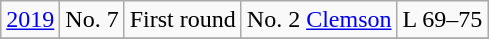<table class="wikitable">
<tr align="center">
<td><a href='#'>2019</a></td>
<td>No. 7</td>
<td>First round</td>
<td>No. 2 <a href='#'>Clemson</a></td>
<td>L 69–75</td>
</tr>
<tr align="center">
</tr>
</table>
